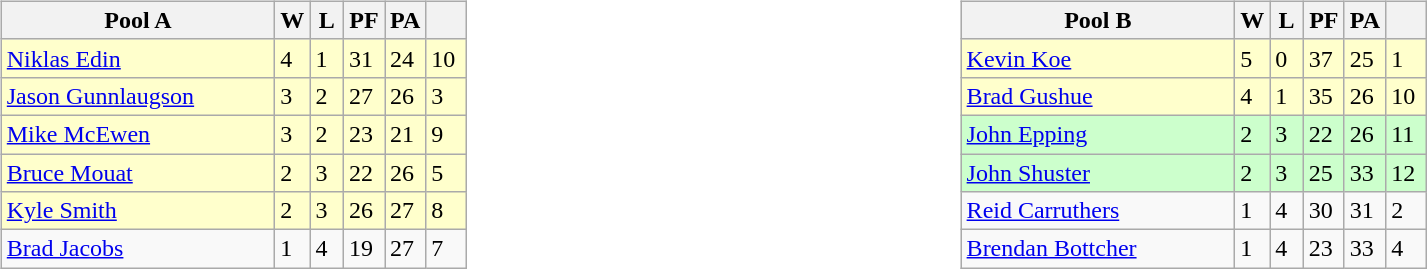<table>
<tr>
<td valign=top width=10%><br><table class=wikitable>
<tr>
<th width=175>Pool A</th>
<th width=15>W</th>
<th width=15>L</th>
<th width=20>PF</th>
<th width=20>PA</th>
<th width=20></th>
</tr>
<tr bgcolor=#ffffcc>
<td> <a href='#'>Niklas Edin</a></td>
<td>4</td>
<td>1</td>
<td>31</td>
<td>24</td>
<td>10</td>
</tr>
<tr bgcolor=#ffffcc>
<td> <a href='#'>Jason Gunnlaugson</a></td>
<td>3</td>
<td>2</td>
<td>27</td>
<td>26</td>
<td>3</td>
</tr>
<tr bgcolor=#ffffcc>
<td> <a href='#'>Mike McEwen</a></td>
<td>3</td>
<td>2</td>
<td>23</td>
<td>21</td>
<td>9</td>
</tr>
<tr bgcolor=#ffffcc>
<td> <a href='#'>Bruce Mouat</a></td>
<td>2</td>
<td>3</td>
<td>22</td>
<td>26</td>
<td>5</td>
</tr>
<tr bgcolor=#ffffcc>
<td> <a href='#'>Kyle Smith</a></td>
<td>2</td>
<td>3</td>
<td>26</td>
<td>27</td>
<td>8</td>
</tr>
<tr>
<td> <a href='#'>Brad Jacobs</a></td>
<td>1</td>
<td>4</td>
<td>19</td>
<td>27</td>
<td>7</td>
</tr>
</table>
</td>
<td valign=top width=10%><br><table class=wikitable>
<tr>
<th width=175>Pool B</th>
<th width=15>W</th>
<th width=15>L</th>
<th width=20>PF</th>
<th width=20>PA</th>
<th width=20></th>
</tr>
<tr bgcolor=#ffffcc>
<td> <a href='#'>Kevin Koe</a></td>
<td>5</td>
<td>0</td>
<td>37</td>
<td>25</td>
<td>1</td>
</tr>
<tr bgcolor=#ffffcc>
<td> <a href='#'>Brad Gushue</a></td>
<td>4</td>
<td>1</td>
<td>35</td>
<td>26</td>
<td>10</td>
</tr>
<tr bgcolor=#ccffcc>
<td> <a href='#'>John Epping</a></td>
<td>2</td>
<td>3</td>
<td>22</td>
<td>26</td>
<td>11</td>
</tr>
<tr bgcolor=#ccffcc>
<td> <a href='#'>John Shuster</a></td>
<td>2</td>
<td>3</td>
<td>25</td>
<td>33</td>
<td>12</td>
</tr>
<tr>
<td> <a href='#'>Reid Carruthers</a></td>
<td>1</td>
<td>4</td>
<td>30</td>
<td>31</td>
<td>2</td>
</tr>
<tr>
<td> <a href='#'>Brendan Bottcher</a></td>
<td>1</td>
<td>4</td>
<td>23</td>
<td>33</td>
<td>4</td>
</tr>
</table>
</td>
</tr>
</table>
